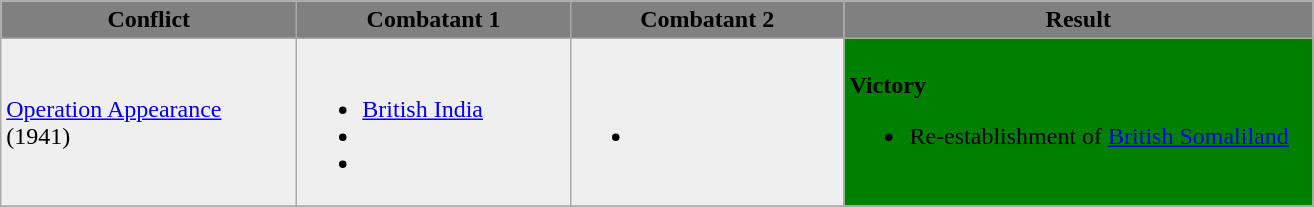<table class="wikitable">
<tr>
<th style="background:grey" width="190"><span>Conflict</span></th>
<th style="background:grey" width="175"><span>Combatant 1</span></th>
<th style="background:grey" width="175"><span>Combatant 2</span></th>
<th style="background:grey" width="305"><span>Result</span></th>
</tr>
<tr>
<td style="background:#efefef"><a href='#'>Operation Appearance</a><br>(1941)</td>
<td style="background:#efefef"><br><ul><li> <a href='#'>British India</a></li><li></li><li></li></ul></td>
<td style="background:#efefef"><br><ul><li></li></ul></td>
<td style="background:Green"><strong>Victory</strong><br><ul><li>Re-establishment of <a href='#'>British Somaliland</a></li></ul></td>
</tr>
<tr>
</tr>
</table>
